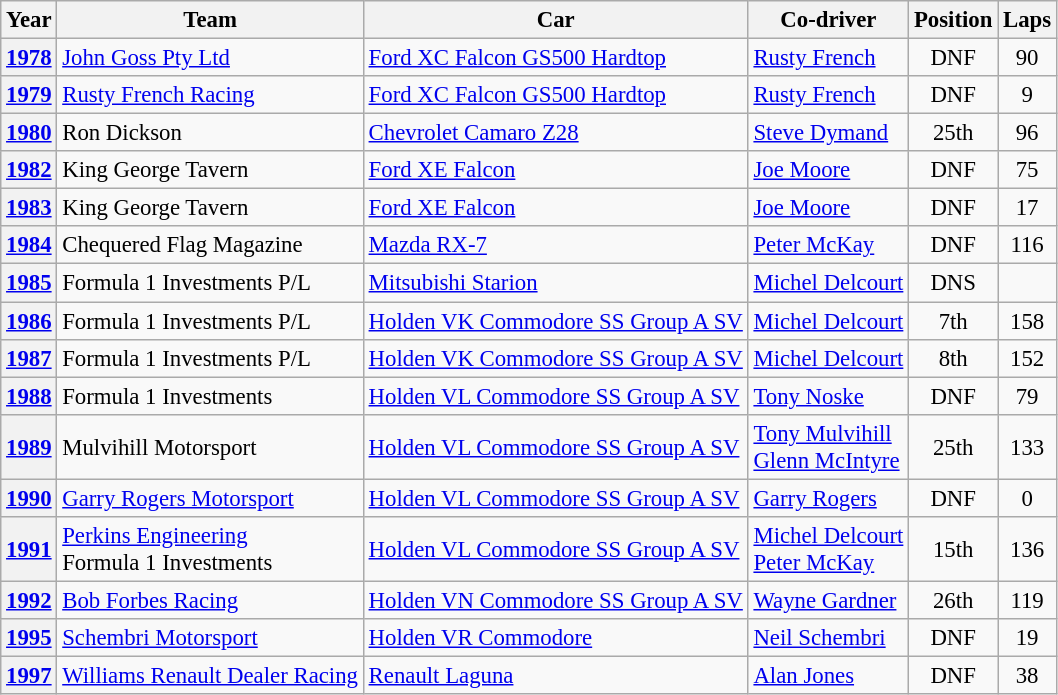<table class="wikitable" style="font-size: 95%;">
<tr>
<th>Year</th>
<th>Team</th>
<th>Car</th>
<th>Co-driver</th>
<th>Position</th>
<th>Laps</th>
</tr>
<tr>
<th><a href='#'>1978</a></th>
<td><a href='#'>John Goss Pty Ltd</a></td>
<td><a href='#'>Ford XC Falcon GS500 Hardtop</a></td>
<td> <a href='#'>Rusty French</a></td>
<td align="center">DNF</td>
<td align="center">90</td>
</tr>
<tr>
<th><a href='#'>1979</a></th>
<td><a href='#'>Rusty French Racing</a></td>
<td><a href='#'>Ford XC Falcon GS500 Hardtop</a></td>
<td> <a href='#'>Rusty French</a></td>
<td align="center">DNF</td>
<td align="center">9</td>
</tr>
<tr>
<th><a href='#'>1980</a></th>
<td>Ron Dickson</td>
<td><a href='#'>Chevrolet Camaro Z28</a></td>
<td> <a href='#'>Steve Dymand</a></td>
<td align="center">25th</td>
<td align="center">96</td>
</tr>
<tr>
<th><a href='#'>1982</a></th>
<td>King George Tavern</td>
<td><a href='#'>Ford XE Falcon</a></td>
<td> <a href='#'>Joe Moore</a></td>
<td align="center">DNF</td>
<td align="center">75</td>
</tr>
<tr>
<th><a href='#'>1983</a></th>
<td>King George Tavern</td>
<td><a href='#'>Ford XE Falcon</a></td>
<td> <a href='#'>Joe Moore</a></td>
<td align="center">DNF</td>
<td align="center">17</td>
</tr>
<tr>
<th><a href='#'>1984</a></th>
<td>Chequered Flag Magazine</td>
<td><a href='#'>Mazda RX-7</a></td>
<td> <a href='#'>Peter McKay</a></td>
<td align="center">DNF</td>
<td align="center">116</td>
</tr>
<tr>
<th><a href='#'>1985</a></th>
<td>Formula 1 Investments P/L</td>
<td><a href='#'>Mitsubishi Starion</a></td>
<td> <a href='#'>Michel Delcourt</a></td>
<td align="center">DNS</td>
<td align="center"></td>
</tr>
<tr>
<th><a href='#'>1986</a></th>
<td>Formula 1 Investments P/L</td>
<td><a href='#'>Holden VK Commodore SS Group A SV</a></td>
<td> <a href='#'>Michel Delcourt</a></td>
<td align="center">7th</td>
<td align="center">158</td>
</tr>
<tr>
<th><a href='#'>1987</a></th>
<td>Formula 1 Investments P/L</td>
<td><a href='#'>Holden VK Commodore SS Group A SV</a></td>
<td> <a href='#'>Michel Delcourt</a></td>
<td align="center">8th</td>
<td align="center">152</td>
</tr>
<tr>
<th><a href='#'>1988</a></th>
<td>Formula 1 Investments</td>
<td><a href='#'>Holden VL Commodore SS Group A SV</a></td>
<td> <a href='#'>Tony Noske</a></td>
<td align="center">DNF</td>
<td align="center">79</td>
</tr>
<tr>
<th><a href='#'>1989</a></th>
<td>Mulvihill Motorsport</td>
<td><a href='#'>Holden VL Commodore SS Group A SV</a></td>
<td> <a href='#'>Tony Mulvihill</a><br> <a href='#'>Glenn McIntyre</a></td>
<td align="center">25th</td>
<td align="center">133</td>
</tr>
<tr>
<th><a href='#'>1990</a></th>
<td><a href='#'>Garry Rogers Motorsport</a></td>
<td><a href='#'>Holden VL Commodore SS Group A SV</a></td>
<td> <a href='#'>Garry Rogers</a></td>
<td align="center">DNF</td>
<td align="center">0</td>
</tr>
<tr>
<th><a href='#'>1991</a></th>
<td><a href='#'>Perkins Engineering</a><br>Formula 1 Investments</td>
<td><a href='#'>Holden VL Commodore SS Group A SV</a></td>
<td> <a href='#'>Michel Delcourt</a><br> <a href='#'>Peter McKay</a></td>
<td align="center">15th</td>
<td align="center">136</td>
</tr>
<tr>
<th><a href='#'>1992</a></th>
<td><a href='#'>Bob Forbes Racing</a></td>
<td><a href='#'>Holden VN Commodore SS Group A SV</a></td>
<td> <a href='#'>Wayne Gardner</a></td>
<td align="center">26th</td>
<td align="center">119</td>
</tr>
<tr>
<th><a href='#'>1995</a></th>
<td><a href='#'>Schembri Motorsport</a></td>
<td><a href='#'>Holden VR Commodore</a></td>
<td> <a href='#'>Neil Schembri</a></td>
<td align="center">DNF</td>
<td align="center">19</td>
</tr>
<tr>
<th><a href='#'>1997</a></th>
<td><a href='#'>Williams Renault Dealer Racing</a></td>
<td><a href='#'>Renault Laguna</a></td>
<td> <a href='#'>Alan Jones</a></td>
<td align="center">DNF</td>
<td align="center">38</td>
</tr>
</table>
